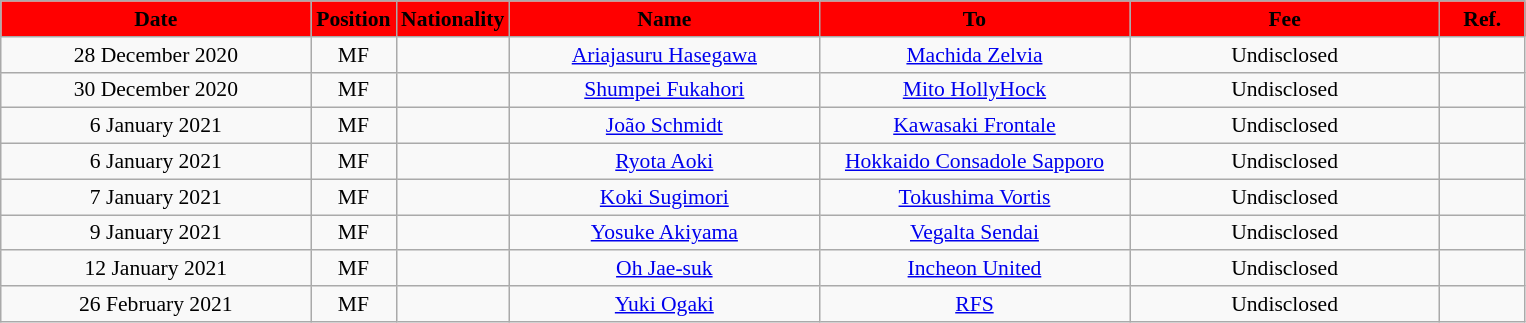<table class="wikitable"  style="text-align:center; font-size:90%; ">
<tr>
<th style="background:#FF0000; color:#000000; width:200px;">Date</th>
<th style="background:#FF0000; color:#000000; width:50px;">Position</th>
<th style="background:#FF0000; color:#000000; width:50px;">Nationality</th>
<th style="background:#FF0000; color:#000000; width:200px;">Name</th>
<th style="background:#FF0000; color:#000000; width:200px;">To</th>
<th style="background:#FF0000; color:#000000; width:200px;">Fee</th>
<th style="background:#FF0000; color:#000000; width:50px;">Ref.</th>
</tr>
<tr>
<td>28 December 2020</td>
<td>MF</td>
<td></td>
<td><a href='#'>Ariajasuru Hasegawa</a></td>
<td><a href='#'>Machida Zelvia</a></td>
<td>Undisclosed</td>
<td></td>
</tr>
<tr>
<td>30 December 2020</td>
<td>MF</td>
<td></td>
<td><a href='#'>Shumpei Fukahori</a></td>
<td><a href='#'>Mito HollyHock</a></td>
<td>Undisclosed</td>
<td></td>
</tr>
<tr>
<td>6 January 2021</td>
<td>MF</td>
<td></td>
<td><a href='#'>João Schmidt</a></td>
<td><a href='#'>Kawasaki Frontale</a></td>
<td>Undisclosed</td>
<td></td>
</tr>
<tr>
<td>6 January 2021</td>
<td>MF</td>
<td></td>
<td><a href='#'>Ryota Aoki</a></td>
<td><a href='#'>Hokkaido Consadole Sapporo</a></td>
<td>Undisclosed</td>
<td></td>
</tr>
<tr>
<td>7 January 2021</td>
<td>MF</td>
<td></td>
<td><a href='#'>Koki Sugimori</a></td>
<td><a href='#'>Tokushima Vortis</a></td>
<td>Undisclosed</td>
<td></td>
</tr>
<tr>
<td>9 January 2021</td>
<td>MF</td>
<td></td>
<td><a href='#'>Yosuke Akiyama</a></td>
<td><a href='#'>Vegalta Sendai</a></td>
<td>Undisclosed</td>
<td></td>
</tr>
<tr>
<td>12 January 2021</td>
<td>MF</td>
<td></td>
<td><a href='#'>Oh Jae-suk</a></td>
<td><a href='#'>Incheon United</a></td>
<td>Undisclosed</td>
<td></td>
</tr>
<tr>
<td>26 February 2021</td>
<td>MF</td>
<td></td>
<td><a href='#'>Yuki Ogaki</a></td>
<td><a href='#'>RFS</a></td>
<td>Undisclosed</td>
<td></td>
</tr>
</table>
